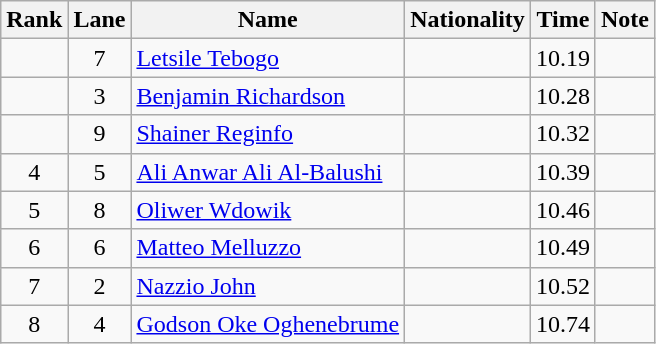<table class="wikitable sortable" style="text-align:center">
<tr>
<th>Rank</th>
<th>Lane</th>
<th>Name</th>
<th>Nationality</th>
<th>Time</th>
<th>Note</th>
</tr>
<tr>
<td></td>
<td>7</td>
<td align=left><a href='#'>Letsile Tebogo</a></td>
<td align=left></td>
<td>10.19</td>
<td></td>
</tr>
<tr>
<td></td>
<td>3</td>
<td align=left><a href='#'>Benjamin Richardson</a></td>
<td align=left></td>
<td>10.28</td>
<td></td>
</tr>
<tr>
<td></td>
<td>9</td>
<td align=left><a href='#'>Shainer Reginfo</a></td>
<td align=left></td>
<td>10.32</td>
<td></td>
</tr>
<tr>
<td>4</td>
<td>5</td>
<td align=left><a href='#'>Ali Anwar Ali Al-Balushi</a></td>
<td align=left></td>
<td>10.39</td>
<td></td>
</tr>
<tr>
<td>5</td>
<td>8</td>
<td align=left><a href='#'>Oliwer Wdowik</a></td>
<td align=left></td>
<td>10.46</td>
<td></td>
</tr>
<tr>
<td>6</td>
<td>6</td>
<td align=left><a href='#'>Matteo Melluzzo</a></td>
<td align=left></td>
<td>10.49</td>
<td></td>
</tr>
<tr>
<td>7</td>
<td>2</td>
<td align=left><a href='#'>Nazzio John</a></td>
<td align=left></td>
<td>10.52</td>
<td></td>
</tr>
<tr>
<td>8</td>
<td>4</td>
<td align=left><a href='#'>Godson Oke Oghenebrume</a></td>
<td align=left></td>
<td>10.74</td>
<td></td>
</tr>
</table>
